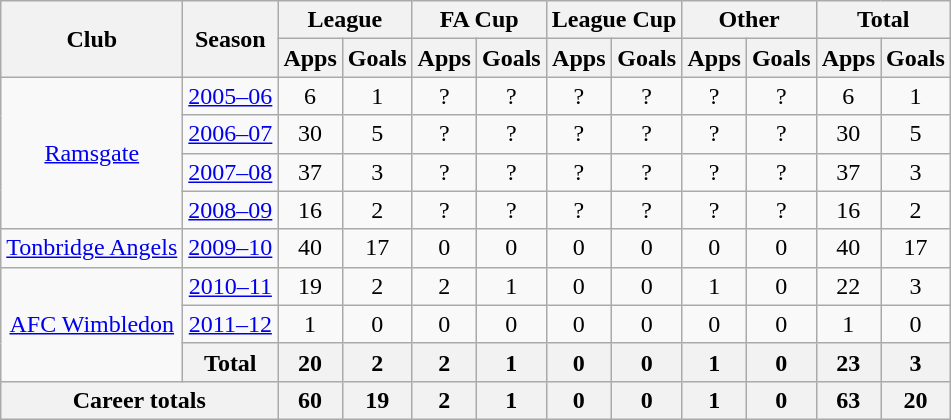<table class="wikitable" style="text-align: center;">
<tr>
<th rowspan="2">Club</th>
<th rowspan="2">Season</th>
<th colspan="2">League</th>
<th colspan="2">FA Cup</th>
<th colspan="2">League Cup</th>
<th colspan="2">Other</th>
<th colspan="2">Total</th>
</tr>
<tr>
<th>Apps</th>
<th>Goals</th>
<th>Apps</th>
<th>Goals</th>
<th>Apps</th>
<th>Goals</th>
<th>Apps</th>
<th>Goals</th>
<th>Apps</th>
<th>Goals</th>
</tr>
<tr>
<td rowspan="4" valign="center"><a href='#'>Ramsgate</a></td>
<td><a href='#'>2005–06</a></td>
<td>6</td>
<td>1</td>
<td>?</td>
<td>?</td>
<td>?</td>
<td>?</td>
<td>?</td>
<td>?</td>
<td>6</td>
<td>1</td>
</tr>
<tr>
<td><a href='#'>2006–07</a></td>
<td>30</td>
<td>5</td>
<td>?</td>
<td>?</td>
<td>?</td>
<td>?</td>
<td>?</td>
<td>?</td>
<td>30</td>
<td>5</td>
</tr>
<tr>
<td><a href='#'>2007–08</a></td>
<td>37</td>
<td>3</td>
<td>?</td>
<td>?</td>
<td>?</td>
<td>?</td>
<td>?</td>
<td>?</td>
<td>37</td>
<td>3</td>
</tr>
<tr>
<td><a href='#'>2008–09</a></td>
<td>16</td>
<td>2</td>
<td>?</td>
<td>?</td>
<td>?</td>
<td>?</td>
<td>?</td>
<td>?</td>
<td>16</td>
<td>2</td>
</tr>
<tr>
<td rowspan="1" valign="center"><a href='#'>Tonbridge Angels</a></td>
<td><a href='#'>2009–10</a></td>
<td>40</td>
<td>17</td>
<td>0</td>
<td>0</td>
<td>0</td>
<td>0</td>
<td>0</td>
<td>0</td>
<td>40</td>
<td>17</td>
</tr>
<tr>
<td rowspan="3" valign="center"><a href='#'>AFC Wimbledon</a></td>
<td><a href='#'>2010–11</a></td>
<td>19</td>
<td>2</td>
<td>2</td>
<td>1</td>
<td>0</td>
<td>0</td>
<td>1</td>
<td>0</td>
<td>22</td>
<td>3</td>
</tr>
<tr>
<td><a href='#'>2011–12</a></td>
<td>1</td>
<td>0</td>
<td>0</td>
<td>0</td>
<td>0</td>
<td>0</td>
<td>0</td>
<td>0</td>
<td>1</td>
<td>0</td>
</tr>
<tr>
<th>Total</th>
<th>20</th>
<th>2</th>
<th>2</th>
<th>1</th>
<th>0</th>
<th>0</th>
<th>1</th>
<th>0</th>
<th>23</th>
<th>3</th>
</tr>
<tr>
<th colspan="2">Career totals</th>
<th>60</th>
<th>19</th>
<th>2</th>
<th>1</th>
<th>0</th>
<th>0</th>
<th>1</th>
<th>0</th>
<th>63</th>
<th>20</th>
</tr>
</table>
